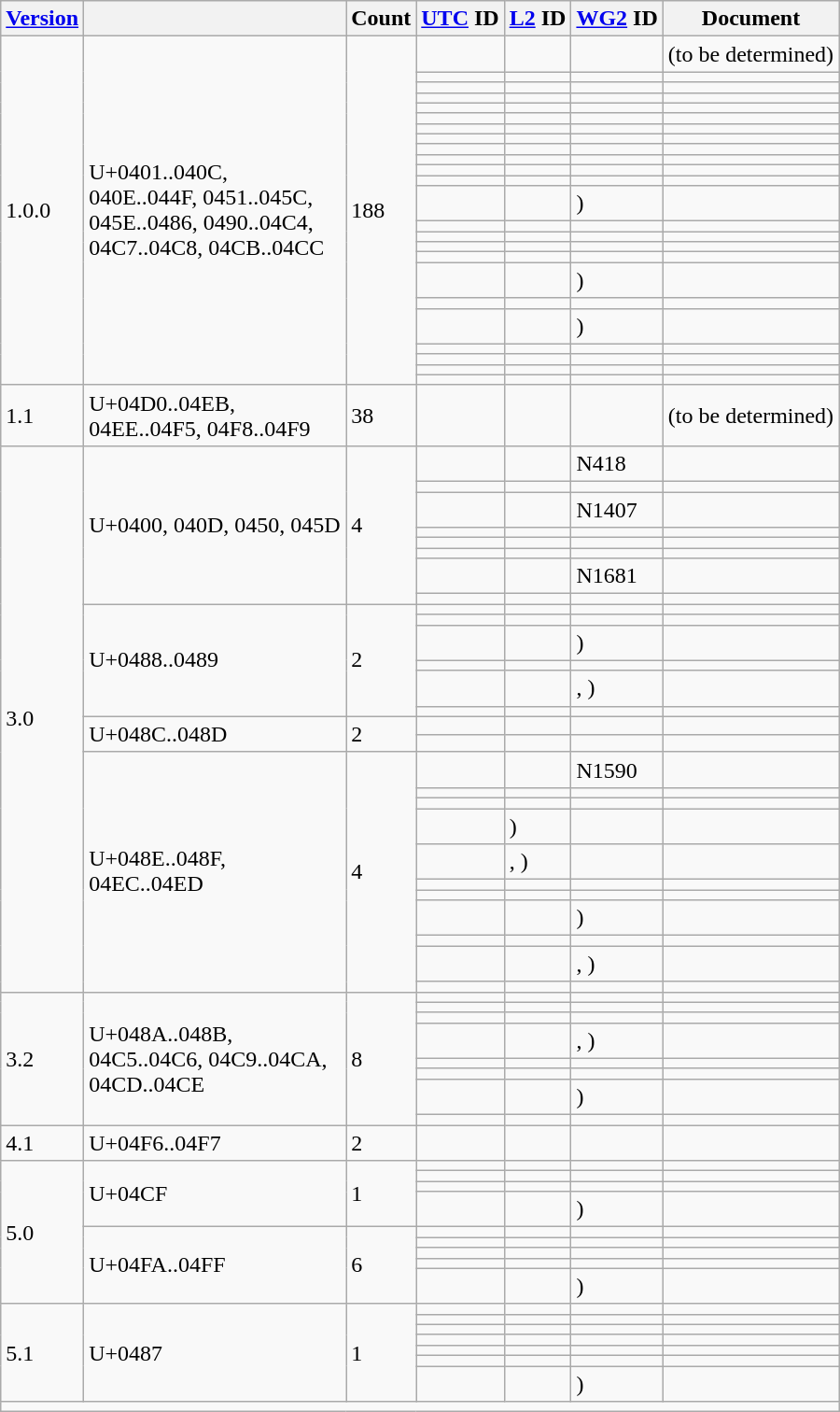<table class="wikitable collapsible collapsed sticky-header">
<tr>
<th><a href='#'>Version</a></th>
<th></th>
<th>Count</th>
<th><a href='#'>UTC</a> ID</th>
<th><a href='#'>L2</a> ID</th>
<th><a href='#'>WG2</a> ID</th>
<th>Document</th>
</tr>
<tr>
<td rowspan="24">1.0.0</td>
<td rowspan="24" width="180">U+0401..040C, 040E..044F, 0451..045C, 045E..0486, 0490..04C4, 04C7..04C8, 04CB..04CC</td>
<td rowspan="24">188</td>
<td></td>
<td></td>
<td></td>
<td>(to be determined)</td>
</tr>
<tr>
<td></td>
<td></td>
<td></td>
<td></td>
</tr>
<tr>
<td></td>
<td></td>
<td></td>
<td></td>
</tr>
<tr>
<td></td>
<td></td>
<td></td>
<td></td>
</tr>
<tr>
<td></td>
<td></td>
<td></td>
<td></td>
</tr>
<tr>
<td></td>
<td></td>
<td></td>
<td></td>
</tr>
<tr>
<td></td>
<td></td>
<td></td>
<td></td>
</tr>
<tr>
<td></td>
<td></td>
<td></td>
<td></td>
</tr>
<tr>
<td></td>
<td></td>
<td></td>
<td></td>
</tr>
<tr>
<td></td>
<td></td>
<td></td>
<td></td>
</tr>
<tr>
<td></td>
<td></td>
<td></td>
<td></td>
</tr>
<tr>
<td></td>
<td></td>
<td></td>
<td></td>
</tr>
<tr>
<td></td>
<td></td>
<td> )</td>
<td></td>
</tr>
<tr>
<td></td>
<td></td>
<td></td>
<td></td>
</tr>
<tr>
<td></td>
<td></td>
<td></td>
<td></td>
</tr>
<tr>
<td></td>
<td></td>
<td></td>
<td></td>
</tr>
<tr>
<td></td>
<td></td>
<td></td>
<td></td>
</tr>
<tr>
<td></td>
<td></td>
<td> )</td>
<td></td>
</tr>
<tr>
<td></td>
<td></td>
<td></td>
<td></td>
</tr>
<tr>
<td></td>
<td></td>
<td> )</td>
<td></td>
</tr>
<tr>
<td></td>
<td></td>
<td></td>
<td></td>
</tr>
<tr>
<td></td>
<td></td>
<td></td>
<td></td>
</tr>
<tr>
<td></td>
<td></td>
<td></td>
<td></td>
</tr>
<tr>
<td></td>
<td></td>
<td></td>
<td></td>
</tr>
<tr>
<td>1.1</td>
<td>U+04D0..04EB, 04EE..04F5, 04F8..04F9</td>
<td>38</td>
<td></td>
<td></td>
<td></td>
<td>(to be determined)</td>
</tr>
<tr>
<td rowspan="27">3.0</td>
<td rowspan="8">U+0400, 040D, 0450, 045D</td>
<td rowspan="8">4</td>
<td></td>
<td></td>
<td>N418</td>
<td></td>
</tr>
<tr>
<td></td>
<td></td>
<td></td>
<td></td>
</tr>
<tr>
<td></td>
<td></td>
<td>N1407</td>
<td></td>
</tr>
<tr>
<td></td>
<td></td>
<td></td>
<td></td>
</tr>
<tr>
<td></td>
<td></td>
<td></td>
<td></td>
</tr>
<tr>
<td></td>
<td></td>
<td></td>
<td></td>
</tr>
<tr>
<td></td>
<td></td>
<td>N1681</td>
<td></td>
</tr>
<tr>
<td></td>
<td></td>
<td></td>
<td></td>
</tr>
<tr>
<td rowspan="6">U+0488..0489</td>
<td rowspan="6">2</td>
<td></td>
<td></td>
<td></td>
<td></td>
</tr>
<tr>
<td></td>
<td></td>
<td></td>
<td></td>
</tr>
<tr>
<td></td>
<td></td>
<td> )</td>
<td></td>
</tr>
<tr>
<td></td>
<td></td>
<td></td>
<td></td>
</tr>
<tr>
<td></td>
<td></td>
<td> , )</td>
<td></td>
</tr>
<tr>
<td></td>
<td></td>
<td></td>
<td></td>
</tr>
<tr>
<td rowspan="2">U+048C..048D</td>
<td rowspan="2">2</td>
<td></td>
<td></td>
<td></td>
<td></td>
</tr>
<tr>
<td></td>
<td></td>
<td></td>
<td></td>
</tr>
<tr>
<td rowspan="11">U+048E..048F, 04EC..04ED</td>
<td rowspan="11">4</td>
<td></td>
<td></td>
<td>N1590</td>
<td></td>
</tr>
<tr>
<td></td>
<td></td>
<td></td>
<td></td>
</tr>
<tr>
<td></td>
<td></td>
<td></td>
<td></td>
</tr>
<tr>
<td></td>
<td> )</td>
<td></td>
<td></td>
</tr>
<tr>
<td></td>
<td> , )</td>
<td></td>
<td></td>
</tr>
<tr>
<td></td>
<td></td>
<td></td>
<td></td>
</tr>
<tr>
<td></td>
<td></td>
<td></td>
<td></td>
</tr>
<tr>
<td></td>
<td></td>
<td> )</td>
<td></td>
</tr>
<tr>
<td></td>
<td></td>
<td></td>
<td></td>
</tr>
<tr>
<td></td>
<td></td>
<td> , )</td>
<td></td>
</tr>
<tr>
<td></td>
<td></td>
<td></td>
<td></td>
</tr>
<tr>
<td rowspan="8">3.2</td>
<td rowspan="8">U+048A..048B, 04C5..04C6, 04C9..04CA, 04CD..04CE</td>
<td rowspan="8">8</td>
<td></td>
<td></td>
<td></td>
<td></td>
</tr>
<tr>
<td></td>
<td></td>
<td></td>
<td></td>
</tr>
<tr>
<td></td>
<td></td>
<td></td>
<td></td>
</tr>
<tr>
<td></td>
<td></td>
<td> , )</td>
<td></td>
</tr>
<tr>
<td></td>
<td></td>
<td></td>
<td></td>
</tr>
<tr>
<td></td>
<td></td>
<td></td>
<td></td>
</tr>
<tr>
<td></td>
<td></td>
<td> )</td>
<td></td>
</tr>
<tr>
<td></td>
<td></td>
<td></td>
<td></td>
</tr>
<tr>
<td>4.1</td>
<td>U+04F6..04F7</td>
<td>2</td>
<td></td>
<td></td>
<td></td>
<td></td>
</tr>
<tr>
<td rowspan="9">5.0</td>
<td rowspan="4">U+04CF</td>
<td rowspan="4">1</td>
<td></td>
<td></td>
<td></td>
<td></td>
</tr>
<tr>
<td></td>
<td></td>
<td></td>
<td></td>
</tr>
<tr>
<td></td>
<td></td>
<td></td>
<td></td>
</tr>
<tr>
<td></td>
<td></td>
<td> )</td>
<td></td>
</tr>
<tr>
<td rowspan="5">U+04FA..04FF</td>
<td rowspan="5">6</td>
<td></td>
<td></td>
<td></td>
<td></td>
</tr>
<tr>
<td></td>
<td></td>
<td></td>
<td></td>
</tr>
<tr>
<td></td>
<td></td>
<td></td>
<td></td>
</tr>
<tr>
<td></td>
<td></td>
<td></td>
<td></td>
</tr>
<tr>
<td></td>
<td></td>
<td> )</td>
<td></td>
</tr>
<tr>
<td rowspan="7">5.1</td>
<td rowspan="7">U+0487</td>
<td rowspan="7">1</td>
<td></td>
<td></td>
<td></td>
<td></td>
</tr>
<tr>
<td></td>
<td></td>
<td></td>
<td></td>
</tr>
<tr>
<td></td>
<td></td>
<td></td>
<td></td>
</tr>
<tr>
<td></td>
<td></td>
<td></td>
<td></td>
</tr>
<tr>
<td></td>
<td></td>
<td></td>
<td></td>
</tr>
<tr>
<td></td>
<td></td>
<td></td>
<td></td>
</tr>
<tr>
<td></td>
<td></td>
<td> )</td>
<td></td>
</tr>
<tr class="sortbottom">
<td colspan="7"></td>
</tr>
</table>
